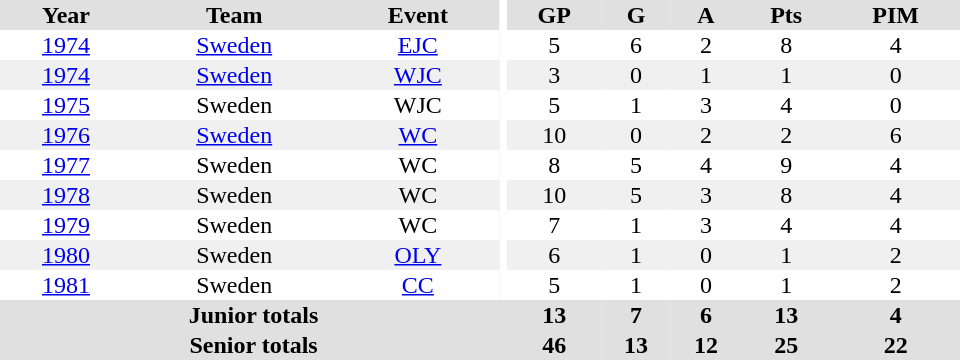<table border="0" cellpadding="1" cellspacing="0" ID="Table3" style="text-align:center; width:40em">
<tr bgcolor="#e0e0e0">
<th>Year</th>
<th>Team</th>
<th>Event</th>
<th rowspan="102" bgcolor="#ffffff"></th>
<th>GP</th>
<th>G</th>
<th>A</th>
<th>Pts</th>
<th>PIM</th>
</tr>
<tr>
<td><a href='#'>1974</a></td>
<td><a href='#'>Sweden</a></td>
<td><a href='#'>EJC</a></td>
<td>5</td>
<td>6</td>
<td>2</td>
<td>8</td>
<td>4</td>
</tr>
<tr bgcolor="#f0f0f0">
<td><a href='#'>1974</a></td>
<td><a href='#'>Sweden</a></td>
<td><a href='#'>WJC</a></td>
<td>3</td>
<td>0</td>
<td>1</td>
<td>1</td>
<td>0</td>
</tr>
<tr>
<td><a href='#'>1975</a></td>
<td>Sweden</td>
<td>WJC</td>
<td>5</td>
<td>1</td>
<td>3</td>
<td>4</td>
<td>0</td>
</tr>
<tr bgcolor="#f0f0f0">
<td><a href='#'>1976</a></td>
<td><a href='#'>Sweden</a></td>
<td><a href='#'>WC</a></td>
<td>10</td>
<td>0</td>
<td>2</td>
<td>2</td>
<td>6</td>
</tr>
<tr>
<td><a href='#'>1977</a></td>
<td>Sweden</td>
<td>WC</td>
<td>8</td>
<td>5</td>
<td>4</td>
<td>9</td>
<td>4</td>
</tr>
<tr bgcolor="#f0f0f0">
<td><a href='#'>1978</a></td>
<td>Sweden</td>
<td>WC</td>
<td>10</td>
<td>5</td>
<td>3</td>
<td>8</td>
<td>4</td>
</tr>
<tr>
<td><a href='#'>1979</a></td>
<td>Sweden</td>
<td>WC</td>
<td>7</td>
<td>1</td>
<td>3</td>
<td>4</td>
<td>4</td>
</tr>
<tr bgcolor="#f0f0f0">
<td><a href='#'>1980</a></td>
<td>Sweden</td>
<td><a href='#'>OLY</a></td>
<td>6</td>
<td>1</td>
<td>0</td>
<td>1</td>
<td>2</td>
</tr>
<tr>
<td><a href='#'>1981</a></td>
<td>Sweden</td>
<td><a href='#'>CC</a></td>
<td>5</td>
<td>1</td>
<td>0</td>
<td>1</td>
<td>2</td>
</tr>
<tr bgcolor="#e0e0e0">
<th colspan="4">Junior totals</th>
<th>13</th>
<th>7</th>
<th>6</th>
<th>13</th>
<th>4</th>
</tr>
<tr bgcolor="#e0e0e0">
<th colspan="4">Senior totals</th>
<th>46</th>
<th>13</th>
<th>12</th>
<th>25</th>
<th>22</th>
</tr>
</table>
